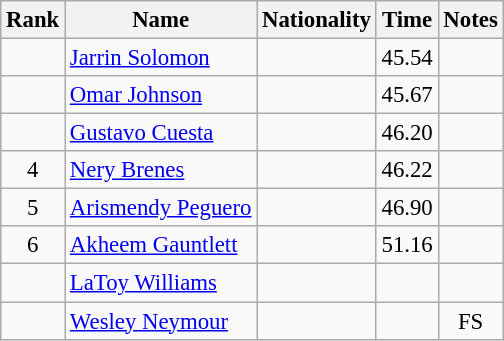<table class="wikitable sortable" style="text-align:center;font-size:95%">
<tr>
<th>Rank</th>
<th>Name</th>
<th>Nationality</th>
<th>Time</th>
<th>Notes</th>
</tr>
<tr>
<td></td>
<td align=left><a href='#'>Jarrin Solomon</a></td>
<td align=left></td>
<td>45.54</td>
<td></td>
</tr>
<tr>
<td></td>
<td align=left><a href='#'>Omar Johnson</a></td>
<td align=left></td>
<td>45.67</td>
<td></td>
</tr>
<tr>
<td></td>
<td align=left><a href='#'>Gustavo Cuesta</a></td>
<td align=left></td>
<td>46.20</td>
<td></td>
</tr>
<tr>
<td>4</td>
<td align=left><a href='#'>Nery Brenes</a></td>
<td align=left></td>
<td>46.22</td>
<td></td>
</tr>
<tr>
<td>5</td>
<td align=left><a href='#'>Arismendy Peguero</a></td>
<td align=left></td>
<td>46.90</td>
<td></td>
</tr>
<tr>
<td>6</td>
<td align=left><a href='#'>Akheem Gauntlett</a></td>
<td align=left></td>
<td>51.16</td>
<td></td>
</tr>
<tr>
<td></td>
<td align=left><a href='#'>LaToy Williams</a></td>
<td align=left></td>
<td></td>
<td></td>
</tr>
<tr>
<td></td>
<td align=left><a href='#'>Wesley Neymour</a></td>
<td align=left></td>
<td></td>
<td>FS</td>
</tr>
</table>
